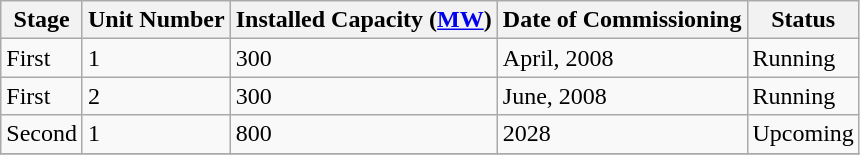<table class="sortable wikitable">
<tr>
<th>Stage</th>
<th>Unit Number</th>
<th>Installed Capacity (<a href='#'>MW</a>)</th>
<th>Date of Commissioning</th>
<th>Status</th>
</tr>
<tr>
<td>First</td>
<td>1</td>
<td>300</td>
<td>April, 2008</td>
<td>Running</td>
</tr>
<tr>
<td>First</td>
<td>2</td>
<td>300</td>
<td>June, 2008</td>
<td>Running</td>
</tr>
<tr>
<td>Second</td>
<td>1</td>
<td>800</td>
<td>2028</td>
<td>Upcoming</td>
</tr>
<tr>
</tr>
</table>
